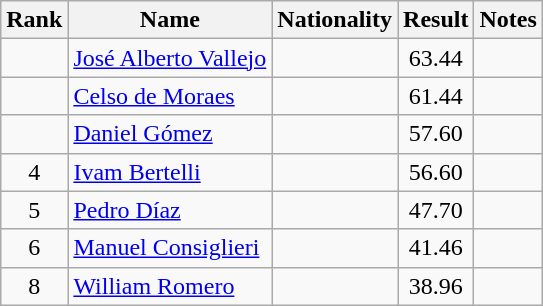<table class="wikitable sortable" style="text-align:center">
<tr>
<th>Rank</th>
<th>Name</th>
<th>Nationality</th>
<th>Result</th>
<th>Notes</th>
</tr>
<tr>
<td></td>
<td align=left><a href='#'>José Alberto Vallejo</a></td>
<td align=left></td>
<td>63.44</td>
<td></td>
</tr>
<tr>
<td></td>
<td align=left><a href='#'>Celso de Moraes</a></td>
<td align=left></td>
<td>61.44</td>
<td></td>
</tr>
<tr>
<td></td>
<td align=left><a href='#'>Daniel Gómez</a></td>
<td align=left></td>
<td>57.60</td>
<td></td>
</tr>
<tr>
<td>4</td>
<td align=left><a href='#'>Ivam Bertelli</a></td>
<td align=left></td>
<td>56.60</td>
<td></td>
</tr>
<tr>
<td>5</td>
<td align=left><a href='#'>Pedro Díaz</a></td>
<td align=left></td>
<td>47.70</td>
<td></td>
</tr>
<tr>
<td>6</td>
<td align=left><a href='#'>Manuel Consiglieri</a></td>
<td align=left></td>
<td>41.46</td>
<td></td>
</tr>
<tr>
<td>8</td>
<td align=left><a href='#'>William Romero</a></td>
<td align=left></td>
<td>38.96</td>
<td></td>
</tr>
</table>
